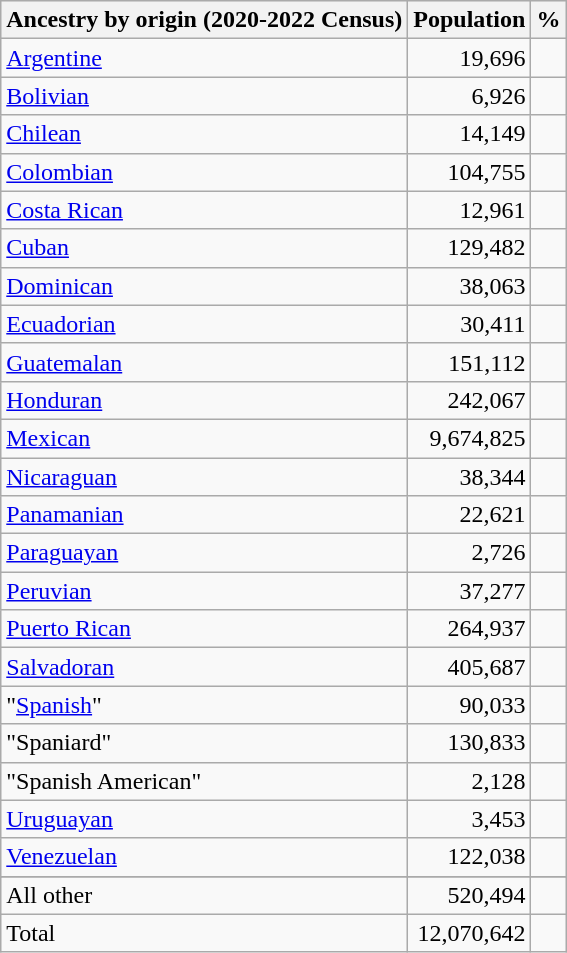<table class="wikitable sortable" style>
<tr style="background:#efefef;">
<th>Ancestry by origin (2020-2022 Census)</th>
<th>Population</th>
<th>%</th>
</tr>
<tr>
<td><a href='#'>Argentine</a></td>
<td style="text-align:right;">19,696</td>
<td style="text-align:right;"></td>
</tr>
<tr>
<td><a href='#'>Bolivian</a></td>
<td style="text-align:right;">6,926</td>
<td style="text-align:right;"></td>
</tr>
<tr>
<td><a href='#'>Chilean</a></td>
<td style="text-align:right;">14,149</td>
<td style="text-align:right;"></td>
</tr>
<tr>
<td><a href='#'>Colombian</a></td>
<td style="text-align:right;">104,755</td>
<td style="text-align:right;"></td>
</tr>
<tr>
<td><a href='#'>Costa Rican</a></td>
<td style="text-align:right;">12,961</td>
<td style="text-align:right;"></td>
</tr>
<tr>
<td><a href='#'>Cuban</a></td>
<td style="text-align:right;">129,482</td>
<td style="text-align:right;"></td>
</tr>
<tr>
<td><a href='#'>Dominican</a></td>
<td style="text-align:right;">38,063</td>
<td style="text-align:right;"></td>
</tr>
<tr>
<td><a href='#'>Ecuadorian</a></td>
<td style="text-align:right;">30,411</td>
<td style="text-align:right;"></td>
</tr>
<tr>
<td><a href='#'>Guatemalan</a></td>
<td style="text-align:right;">151,112</td>
<td style="text-align:right;"></td>
</tr>
<tr>
<td><a href='#'>Honduran</a></td>
<td style="text-align:right;">242,067</td>
<td style="text-align:right;"></td>
</tr>
<tr>
<td><a href='#'>Mexican</a></td>
<td style="text-align:right;">9,674,825</td>
<td style="text-align:right;"></td>
</tr>
<tr>
<td><a href='#'>Nicaraguan</a></td>
<td style="text-align:right;">38,344</td>
<td style="text-align:right;"></td>
</tr>
<tr>
<td><a href='#'>Panamanian</a></td>
<td style="text-align:right;">22,621</td>
<td style="text-align:right;"></td>
</tr>
<tr>
<td><a href='#'>Paraguayan</a></td>
<td style="text-align:right;">2,726</td>
<td style="text-align:right;"></td>
</tr>
<tr>
<td><a href='#'>Peruvian</a></td>
<td style="text-align:right;">37,277</td>
<td style="text-align:right;"></td>
</tr>
<tr>
<td><a href='#'>Puerto Rican</a></td>
<td style="text-align:right;">264,937</td>
<td style="text-align:right;"></td>
</tr>
<tr>
<td><a href='#'>Salvadoran</a></td>
<td style="text-align:right;">405,687</td>
<td style="text-align:right;"></td>
</tr>
<tr>
<td>"<a href='#'>Spanish</a>"</td>
<td style="text-align:right;">90,033</td>
<td style="text-align:right;"></td>
</tr>
<tr>
<td>"Spaniard"</td>
<td style="text-align:right;">130,833</td>
<td style="text-align:right;"></td>
</tr>
<tr>
<td>"Spanish American"</td>
<td style="text-align:right;">2,128</td>
<td style="text-align:right;"></td>
</tr>
<tr>
<td><a href='#'>Uruguayan</a></td>
<td style="text-align:right;">3,453</td>
<td style="text-align:right;"></td>
</tr>
<tr>
<td><a href='#'>Venezuelan</a></td>
<td style="text-align:right;">122,038</td>
<td style="text-align:right;"></td>
</tr>
<tr>
</tr>
<tr class="sortbottom">
<td>All other</td>
<td style="text-align:right;">520,494</td>
<td style="text-align:right;"></td>
</tr>
<tr class="sortbottom">
<td>Total</td>
<td style="text-align:right;">12,070,642</td>
<td style="text-align:right;"></td>
</tr>
</table>
